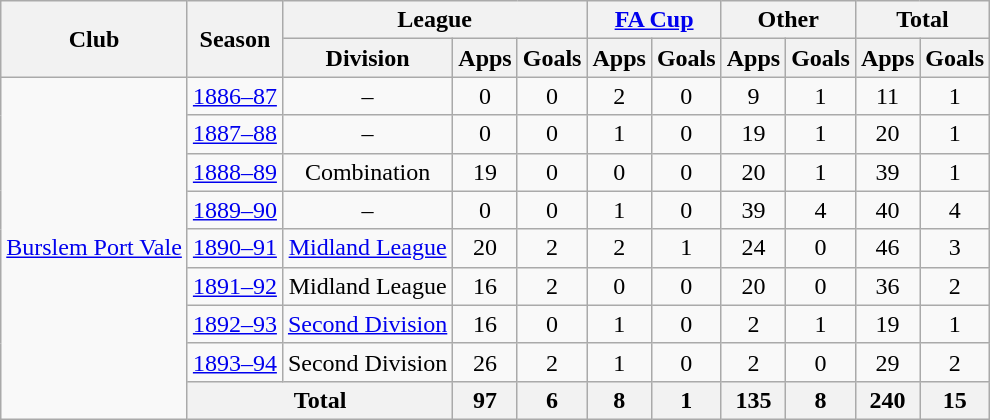<table class="wikitable" style="text-align:center">
<tr>
<th rowspan="2">Club</th>
<th rowspan="2">Season</th>
<th colspan="3">League</th>
<th colspan="2"><a href='#'>FA Cup</a></th>
<th colspan="2">Other</th>
<th colspan="2">Total</th>
</tr>
<tr>
<th>Division</th>
<th>Apps</th>
<th>Goals</th>
<th>Apps</th>
<th>Goals</th>
<th>Apps</th>
<th>Goals</th>
<th>Apps</th>
<th>Goals</th>
</tr>
<tr>
<td rowspan="9"><a href='#'>Burslem Port Vale</a></td>
<td><a href='#'>1886–87</a></td>
<td>–</td>
<td>0</td>
<td>0</td>
<td>2</td>
<td>0</td>
<td>9</td>
<td>1</td>
<td>11</td>
<td>1</td>
</tr>
<tr>
<td><a href='#'>1887–88</a></td>
<td>–</td>
<td>0</td>
<td>0</td>
<td>1</td>
<td>0</td>
<td>19</td>
<td>1</td>
<td>20</td>
<td>1</td>
</tr>
<tr>
<td><a href='#'>1888–89</a></td>
<td>Combination</td>
<td>19</td>
<td>0</td>
<td>0</td>
<td>0</td>
<td>20</td>
<td>1</td>
<td>39</td>
<td>1</td>
</tr>
<tr>
<td><a href='#'>1889–90</a></td>
<td>–</td>
<td>0</td>
<td>0</td>
<td>1</td>
<td>0</td>
<td>39</td>
<td>4</td>
<td>40</td>
<td>4</td>
</tr>
<tr>
<td><a href='#'>1890–91</a></td>
<td><a href='#'>Midland League</a></td>
<td>20</td>
<td>2</td>
<td>2</td>
<td>1</td>
<td>24</td>
<td>0</td>
<td>46</td>
<td>3</td>
</tr>
<tr>
<td><a href='#'>1891–92</a></td>
<td>Midland League</td>
<td>16</td>
<td>2</td>
<td>0</td>
<td>0</td>
<td>20</td>
<td>0</td>
<td>36</td>
<td>2</td>
</tr>
<tr>
<td><a href='#'>1892–93</a></td>
<td><a href='#'>Second Division</a></td>
<td>16</td>
<td>0</td>
<td>1</td>
<td>0</td>
<td>2</td>
<td>1</td>
<td>19</td>
<td>1</td>
</tr>
<tr>
<td><a href='#'>1893–94</a></td>
<td>Second Division</td>
<td>26</td>
<td>2</td>
<td>1</td>
<td>0</td>
<td>2</td>
<td>0</td>
<td>29</td>
<td>2</td>
</tr>
<tr>
<th colspan="2">Total</th>
<th>97</th>
<th>6</th>
<th>8</th>
<th>1</th>
<th>135</th>
<th>8</th>
<th>240</th>
<th>15</th>
</tr>
</table>
